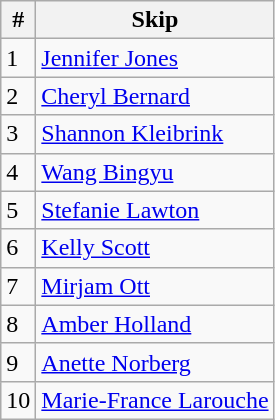<table class="wikitable">
<tr>
<th>#</th>
<th>Skip</th>
</tr>
<tr>
<td>1</td>
<td> <a href='#'>Jennifer Jones</a></td>
</tr>
<tr>
<td>2</td>
<td> <a href='#'>Cheryl Bernard</a></td>
</tr>
<tr>
<td>3</td>
<td> <a href='#'>Shannon Kleibrink</a></td>
</tr>
<tr>
<td>4</td>
<td> <a href='#'>Wang Bingyu</a></td>
</tr>
<tr>
<td>5</td>
<td> <a href='#'>Stefanie Lawton</a></td>
</tr>
<tr>
<td>6</td>
<td> <a href='#'>Kelly Scott</a></td>
</tr>
<tr>
<td>7</td>
<td> <a href='#'>Mirjam Ott</a></td>
</tr>
<tr>
<td>8</td>
<td> <a href='#'>Amber Holland</a></td>
</tr>
<tr>
<td>9</td>
<td> <a href='#'>Anette Norberg</a></td>
</tr>
<tr>
<td>10</td>
<td> <a href='#'>Marie-France Larouche</a></td>
</tr>
</table>
